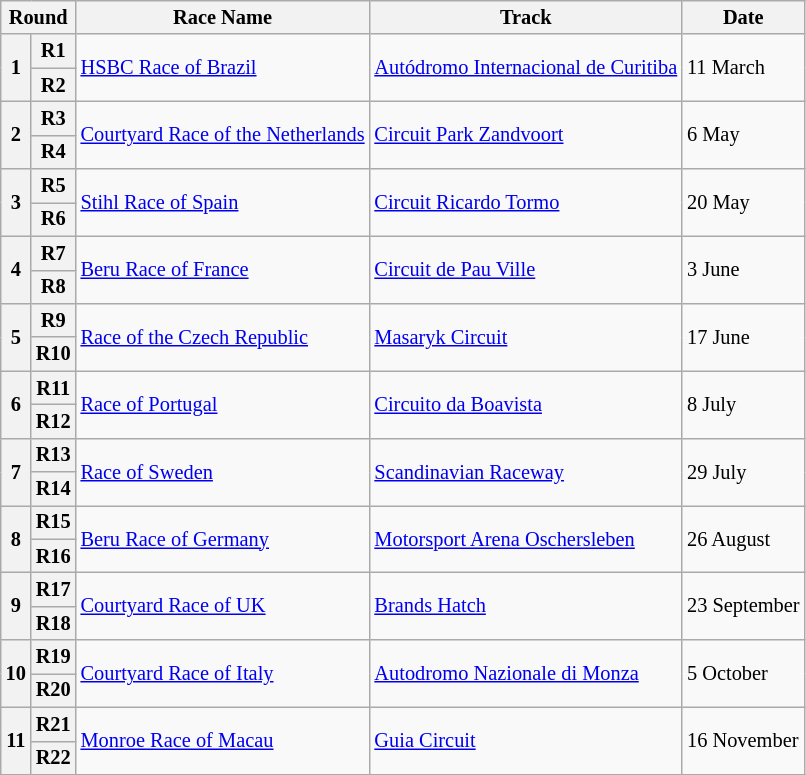<table class="wikitable" style="font-size: 85%;">
<tr>
<th colspan=2>Round</th>
<th>Race Name</th>
<th>Track</th>
<th>Date</th>
</tr>
<tr>
<th rowspan=2>1</th>
<th>R1</th>
<td rowspan=2><a href='#'>HSBC Race of Brazil</a></td>
<td rowspan=2> <a href='#'>Autódromo Internacional de Curitiba</a></td>
<td rowspan=2>11 March</td>
</tr>
<tr>
<th>R2</th>
</tr>
<tr>
<th rowspan=2>2</th>
<th>R3</th>
<td rowspan=2><a href='#'>Courtyard Race of the Netherlands</a></td>
<td rowspan=2> <a href='#'>Circuit Park Zandvoort</a></td>
<td rowspan=2>6 May</td>
</tr>
<tr>
<th>R4</th>
</tr>
<tr>
<th rowspan=2>3</th>
<th>R5</th>
<td rowspan=2><a href='#'>Stihl Race of Spain</a></td>
<td rowspan=2> <a href='#'>Circuit Ricardo Tormo</a></td>
<td rowspan=2>20 May</td>
</tr>
<tr>
<th>R6</th>
</tr>
<tr>
<th rowspan=2>4</th>
<th>R7</th>
<td rowspan=2><a href='#'>Beru Race of France</a></td>
<td rowspan=2> <a href='#'>Circuit de Pau Ville</a></td>
<td rowspan=2>3 June</td>
</tr>
<tr>
<th>R8</th>
</tr>
<tr>
<th rowspan=2>5</th>
<th>R9</th>
<td rowspan=2><a href='#'>Race of the Czech Republic</a></td>
<td rowspan=2> <a href='#'>Masaryk Circuit</a></td>
<td rowspan=2>17 June</td>
</tr>
<tr>
<th>R10</th>
</tr>
<tr>
<th rowspan=2>6</th>
<th>R11</th>
<td rowspan=2><a href='#'>Race of Portugal</a></td>
<td rowspan=2> <a href='#'>Circuito da Boavista</a></td>
<td rowspan=2>8 July</td>
</tr>
<tr>
<th>R12</th>
</tr>
<tr>
<th rowspan=2>7</th>
<th>R13</th>
<td rowspan=2><a href='#'>Race of Sweden</a></td>
<td rowspan=2> <a href='#'>Scandinavian Raceway</a></td>
<td rowspan=2>29 July</td>
</tr>
<tr>
<th>R14</th>
</tr>
<tr>
<th rowspan=2>8</th>
<th>R15</th>
<td rowspan=2><a href='#'>Beru Race of Germany</a></td>
<td rowspan=2> <a href='#'>Motorsport Arena Oschersleben</a></td>
<td rowspan=2>26 August</td>
</tr>
<tr>
<th>R16</th>
</tr>
<tr>
<th rowspan=2>9</th>
<th>R17</th>
<td rowspan=2><a href='#'>Courtyard Race of UK</a></td>
<td rowspan=2> <a href='#'>Brands Hatch</a></td>
<td rowspan=2>23 September</td>
</tr>
<tr>
<th>R18</th>
</tr>
<tr>
<th rowspan=2>10</th>
<th>R19</th>
<td rowspan=2><a href='#'>Courtyard Race of Italy</a></td>
<td rowspan=2> <a href='#'>Autodromo Nazionale di Monza</a></td>
<td rowspan=2>5 October</td>
</tr>
<tr>
<th>R20</th>
</tr>
<tr>
<th rowspan=2>11</th>
<th>R21</th>
<td rowspan=2><a href='#'>Monroe Race of Macau</a></td>
<td rowspan=2> <a href='#'>Guia Circuit</a></td>
<td rowspan=2>16 November</td>
</tr>
<tr>
<th>R22</th>
</tr>
</table>
